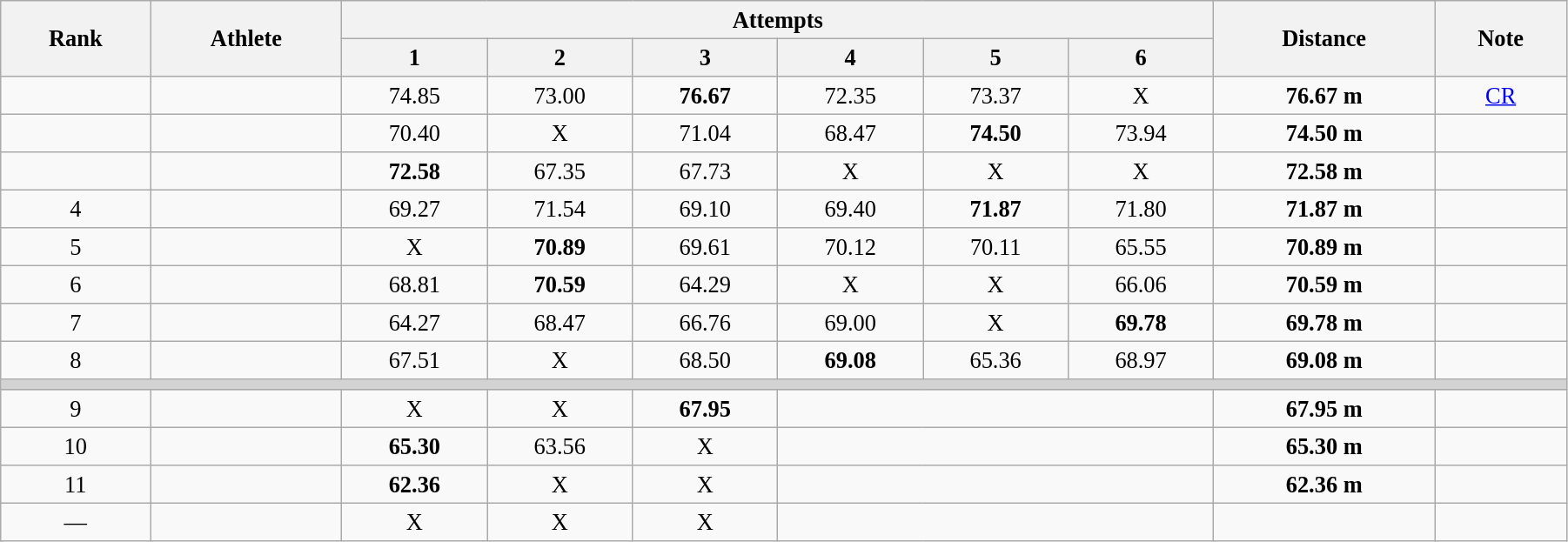<table class="wikitable" style=" text-align:center; font-size:110%;" width="95%">
<tr>
<th rowspan="2">Rank</th>
<th rowspan="2">Athlete</th>
<th colspan="6">Attempts</th>
<th rowspan="2">Distance</th>
<th rowspan="2">Note</th>
</tr>
<tr>
<th>1</th>
<th>2</th>
<th>3</th>
<th>4</th>
<th>5</th>
<th>6</th>
</tr>
<tr>
<td></td>
<td align=left></td>
<td>74.85</td>
<td>73.00</td>
<td><strong>76.67</strong></td>
<td>72.35</td>
<td>73.37</td>
<td>X</td>
<td><strong>76.67 m</strong></td>
<td><a href='#'>CR</a></td>
</tr>
<tr>
<td></td>
<td align=left></td>
<td>70.40</td>
<td>X</td>
<td>71.04</td>
<td>68.47</td>
<td><strong>74.50</strong></td>
<td>73.94</td>
<td><strong>74.50 m</strong></td>
<td></td>
</tr>
<tr>
<td></td>
<td align=left></td>
<td><strong>72.58</strong></td>
<td>67.35</td>
<td>67.73</td>
<td>X</td>
<td>X</td>
<td>X</td>
<td><strong>72.58 m</strong></td>
<td></td>
</tr>
<tr>
<td>4</td>
<td align=left></td>
<td>69.27</td>
<td>71.54</td>
<td>69.10</td>
<td>69.40</td>
<td><strong>71.87</strong></td>
<td>71.80</td>
<td><strong>71.87 m</strong></td>
<td></td>
</tr>
<tr>
<td>5</td>
<td align=left></td>
<td>X</td>
<td><strong>70.89</strong></td>
<td>69.61</td>
<td>70.12</td>
<td>70.11</td>
<td>65.55</td>
<td><strong>70.89 m</strong></td>
<td></td>
</tr>
<tr>
<td>6</td>
<td align=left></td>
<td>68.81</td>
<td><strong>70.59</strong></td>
<td>64.29</td>
<td>X</td>
<td>X</td>
<td>66.06</td>
<td><strong>70.59 m </strong></td>
<td></td>
</tr>
<tr>
<td>7</td>
<td align=left></td>
<td>64.27</td>
<td>68.47</td>
<td>66.76</td>
<td>69.00</td>
<td>X</td>
<td><strong>69.78</strong></td>
<td><strong>69.78 m</strong></td>
<td></td>
</tr>
<tr>
<td>8</td>
<td align=left></td>
<td>67.51</td>
<td>X</td>
<td>68.50</td>
<td><strong>69.08</strong></td>
<td>65.36</td>
<td>68.97</td>
<td><strong>69.08 m</strong></td>
<td></td>
</tr>
<tr>
<td colspan=10 bgcolor=lightgray></td>
</tr>
<tr>
<td>9</td>
<td align=left></td>
<td>X</td>
<td>X</td>
<td><strong>67.95</strong></td>
<td colspan="3"></td>
<td><strong>67.95 m</strong></td>
<td></td>
</tr>
<tr>
<td>10</td>
<td align=left></td>
<td><strong>65.30</strong></td>
<td>63.56</td>
<td>X</td>
<td colspan=3></td>
<td><strong>65.30 m</strong></td>
<td></td>
</tr>
<tr>
<td>11</td>
<td align=left></td>
<td><strong>62.36</strong></td>
<td>X</td>
<td>X</td>
<td colspan=3></td>
<td><strong>62.36 m</strong></td>
<td></td>
</tr>
<tr>
<td>—</td>
<td align=left></td>
<td>X</td>
<td>X</td>
<td>X</td>
<td colspan=3></td>
<td><strong></strong></td>
<td></td>
</tr>
</table>
